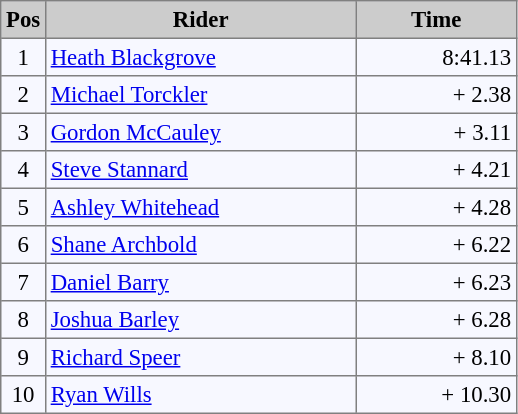<table bgcolor="#f7f8ff" cellpadding="3" cellspacing="0" border="1" style="font-size: 95%; border: gray solid 1px; border-collapse: collapse;">
<tr bgcolor="#CCCCCC">
<td align="center" width="20"><strong>Pos</strong></td>
<td align="center" width="200"><strong>Rider</strong></td>
<td align="center" width="100"><strong>Time</strong></td>
</tr>
<tr valign=top>
<td align=center>1</td>
<td> <a href='#'>Heath Blackgrove</a></td>
<td align=right>8:41.13</td>
</tr>
<tr valign=top>
<td align=center>2</td>
<td> <a href='#'>Michael Torckler</a></td>
<td align=right>+ 2.38</td>
</tr>
<tr valign=top>
<td align=center>3</td>
<td> <a href='#'>Gordon McCauley</a></td>
<td align=right>+ 3.11</td>
</tr>
<tr valign=top>
<td align=center>4</td>
<td> <a href='#'>Steve Stannard</a></td>
<td align=right>+ 4.21</td>
</tr>
<tr valign=top>
<td align=center>5</td>
<td> <a href='#'>Ashley Whitehead</a></td>
<td align=right>+ 4.28</td>
</tr>
<tr valign=top>
<td align=center>6</td>
<td> <a href='#'>Shane Archbold</a></td>
<td align=right>+ 6.22</td>
</tr>
<tr valign=top>
<td align=center>7</td>
<td> <a href='#'>Daniel Barry</a></td>
<td align=right>+ 6.23</td>
</tr>
<tr valign=top>
<td align=center>8</td>
<td> <a href='#'>Joshua Barley</a></td>
<td align=right>+ 6.28</td>
</tr>
<tr valign=top>
<td align=center>9</td>
<td> <a href='#'>Richard Speer</a></td>
<td align=right>+ 8.10</td>
</tr>
<tr valign=top>
<td align=center>10</td>
<td> <a href='#'>Ryan Wills</a></td>
<td align=right>+ 10.30</td>
</tr>
</table>
